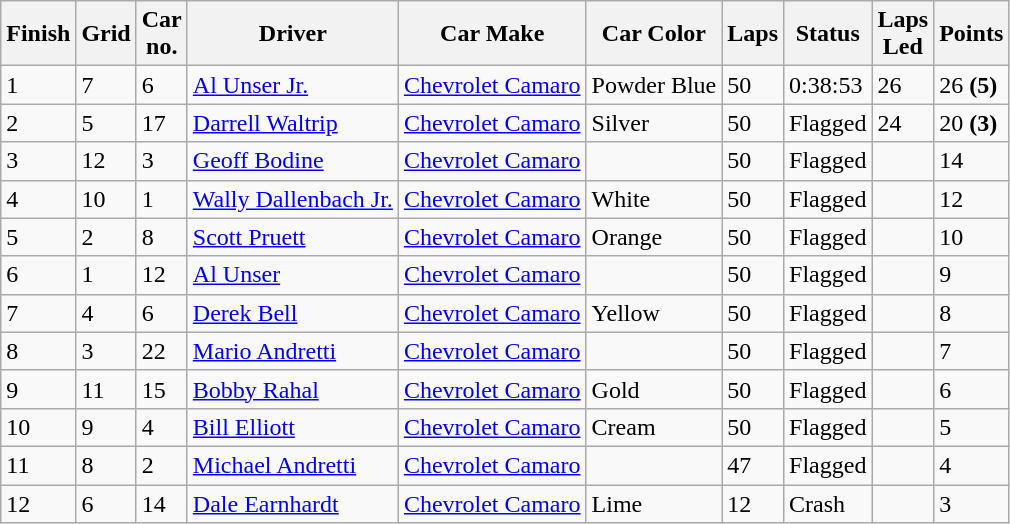<table class="wikitable">
<tr>
<th>Finish</th>
<th>Grid</th>
<th>Car<br>no.</th>
<th>Driver</th>
<th>Car Make</th>
<th>Car Color</th>
<th>Laps</th>
<th>Status</th>
<th>Laps<br>Led</th>
<th>Points</th>
</tr>
<tr>
<td>1</td>
<td>7</td>
<td>6</td>
<td> <a href='#'>Al Unser Jr.</a></td>
<td><a href='#'>Chevrolet Camaro</a></td>
<td><div> Powder Blue</div></td>
<td>50</td>
<td>0:38:53</td>
<td>26</td>
<td>26 <strong>(5)</strong></td>
</tr>
<tr>
<td>2</td>
<td>5</td>
<td>17</td>
<td> <a href='#'>Darrell Waltrip</a></td>
<td><a href='#'>Chevrolet Camaro</a></td>
<td><div> Silver</div></td>
<td>50</td>
<td>Flagged</td>
<td>24</td>
<td>20 <strong>(3)</strong></td>
</tr>
<tr>
<td>3</td>
<td>12</td>
<td>3</td>
<td> <a href='#'>Geoff Bodine</a></td>
<td><a href='#'>Chevrolet Camaro</a></td>
<td><div></div></td>
<td>50</td>
<td>Flagged</td>
<td></td>
<td>14</td>
</tr>
<tr>
<td>4</td>
<td>10</td>
<td>1</td>
<td> <a href='#'>Wally Dallenbach Jr.</a></td>
<td><a href='#'>Chevrolet Camaro</a></td>
<td><div> White</div></td>
<td>50</td>
<td>Flagged</td>
<td></td>
<td>12</td>
</tr>
<tr>
<td>5</td>
<td>2</td>
<td>8</td>
<td> <a href='#'>Scott Pruett</a></td>
<td><a href='#'>Chevrolet Camaro</a></td>
<td><div> Orange</div></td>
<td>50</td>
<td>Flagged</td>
<td></td>
<td>10</td>
</tr>
<tr>
<td>6</td>
<td>1</td>
<td>12</td>
<td> <a href='#'>Al Unser</a></td>
<td><a href='#'>Chevrolet Camaro</a></td>
<td><div></div></td>
<td>50</td>
<td>Flagged</td>
<td></td>
<td>9</td>
</tr>
<tr>
<td>7</td>
<td>4</td>
<td>6</td>
<td> <a href='#'>Derek Bell</a></td>
<td><a href='#'>Chevrolet Camaro</a></td>
<td><div> Yellow</div></td>
<td>50</td>
<td>Flagged</td>
<td></td>
<td>8</td>
</tr>
<tr>
<td>8</td>
<td>3</td>
<td>22</td>
<td> <a href='#'>Mario Andretti</a></td>
<td><a href='#'>Chevrolet Camaro</a></td>
<td><div></div></td>
<td>50</td>
<td>Flagged</td>
<td></td>
<td>7</td>
</tr>
<tr>
<td>9</td>
<td>11</td>
<td>15</td>
<td> <a href='#'>Bobby Rahal</a></td>
<td><a href='#'>Chevrolet Camaro</a></td>
<td><div> Gold</div></td>
<td>50</td>
<td>Flagged</td>
<td></td>
<td>6</td>
</tr>
<tr>
<td>10</td>
<td>9</td>
<td>4</td>
<td> <a href='#'>Bill Elliott</a></td>
<td><a href='#'>Chevrolet Camaro</a></td>
<td><div> Cream</div></td>
<td>50</td>
<td>Flagged</td>
<td></td>
<td>5</td>
</tr>
<tr>
<td>11</td>
<td>8</td>
<td>2</td>
<td> <a href='#'>Michael Andretti</a></td>
<td><a href='#'>Chevrolet Camaro</a></td>
<td><div></div></td>
<td>47</td>
<td>Flagged</td>
<td></td>
<td>4</td>
</tr>
<tr>
<td>12</td>
<td>6</td>
<td>14</td>
<td> <a href='#'>Dale Earnhardt</a></td>
<td><a href='#'>Chevrolet Camaro</a></td>
<td><div> Lime</div></td>
<td>12</td>
<td>Crash</td>
<td></td>
<td>3</td>
</tr>
</table>
